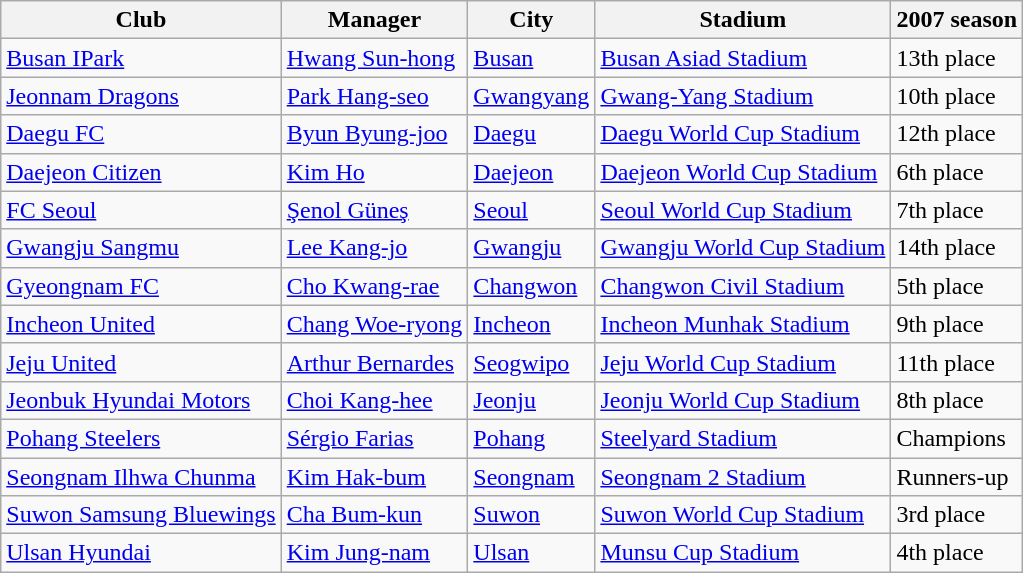<table class="wikitable">
<tr>
<th>Club</th>
<th>Manager</th>
<th>City</th>
<th>Stadium</th>
<th>2007 season</th>
</tr>
<tr>
<td><a href='#'>Busan IPark</a></td>
<td> <a href='#'>Hwang Sun-hong</a></td>
<td><a href='#'>Busan</a></td>
<td><a href='#'>Busan Asiad Stadium</a></td>
<td>13th place</td>
</tr>
<tr>
<td><a href='#'>Jeonnam Dragons</a></td>
<td> <a href='#'>Park Hang-seo</a></td>
<td><a href='#'>Gwangyang</a></td>
<td><a href='#'>Gwang-Yang Stadium</a></td>
<td>10th place</td>
</tr>
<tr>
<td><a href='#'>Daegu FC</a></td>
<td> <a href='#'>Byun Byung-joo</a></td>
<td><a href='#'>Daegu</a></td>
<td><a href='#'>Daegu World Cup Stadium</a></td>
<td>12th place</td>
</tr>
<tr>
<td><a href='#'>Daejeon Citizen</a></td>
<td> <a href='#'>Kim Ho</a></td>
<td><a href='#'>Daejeon</a></td>
<td><a href='#'>Daejeon World Cup Stadium</a></td>
<td>6th place</td>
</tr>
<tr>
<td><a href='#'>FC Seoul</a></td>
<td> <a href='#'>Şenol Güneş</a></td>
<td><a href='#'>Seoul</a></td>
<td><a href='#'>Seoul World Cup Stadium</a></td>
<td>7th place</td>
</tr>
<tr>
<td><a href='#'>Gwangju Sangmu</a></td>
<td> <a href='#'>Lee Kang-jo</a></td>
<td><a href='#'>Gwangju</a></td>
<td><a href='#'>Gwangju World Cup Stadium</a></td>
<td>14th place</td>
</tr>
<tr>
<td><a href='#'>Gyeongnam FC</a></td>
<td> <a href='#'>Cho Kwang-rae</a></td>
<td><a href='#'>Changwon</a></td>
<td><a href='#'>Changwon Civil Stadium</a></td>
<td>5th place</td>
</tr>
<tr>
<td><a href='#'>Incheon United</a></td>
<td> <a href='#'>Chang Woe-ryong</a></td>
<td><a href='#'>Incheon</a></td>
<td><a href='#'>Incheon Munhak Stadium</a></td>
<td>9th place</td>
</tr>
<tr>
<td><a href='#'>Jeju United</a></td>
<td> <a href='#'>Arthur Bernardes</a></td>
<td><a href='#'>Seogwipo</a></td>
<td><a href='#'>Jeju World Cup Stadium</a></td>
<td>11th place</td>
</tr>
<tr>
<td><a href='#'>Jeonbuk Hyundai Motors</a></td>
<td> <a href='#'>Choi Kang-hee</a></td>
<td><a href='#'>Jeonju</a></td>
<td><a href='#'>Jeonju World Cup Stadium</a></td>
<td>8th place</td>
</tr>
<tr>
<td><a href='#'>Pohang Steelers</a></td>
<td> <a href='#'>Sérgio Farias</a></td>
<td><a href='#'>Pohang</a></td>
<td><a href='#'>Steelyard Stadium</a></td>
<td>Champions</td>
</tr>
<tr>
<td><a href='#'>Seongnam Ilhwa Chunma</a></td>
<td> <a href='#'>Kim Hak-bum</a></td>
<td><a href='#'>Seongnam</a></td>
<td><a href='#'>Seongnam 2 Stadium</a></td>
<td>Runners-up</td>
</tr>
<tr>
<td><a href='#'>Suwon Samsung Bluewings</a></td>
<td> <a href='#'>Cha Bum-kun</a></td>
<td><a href='#'>Suwon</a></td>
<td><a href='#'>Suwon World Cup Stadium</a></td>
<td>3rd place</td>
</tr>
<tr>
<td><a href='#'>Ulsan Hyundai</a></td>
<td> <a href='#'>Kim Jung-nam</a></td>
<td><a href='#'>Ulsan</a></td>
<td><a href='#'>Munsu Cup Stadium</a></td>
<td>4th place</td>
</tr>
</table>
